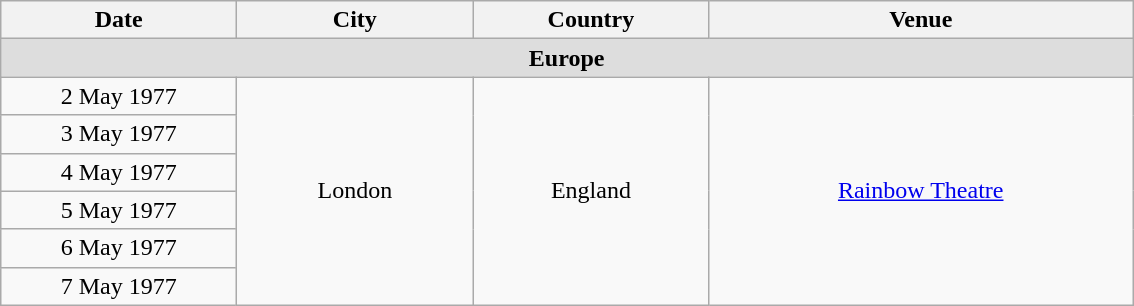<table class="wikitable" style="text-align:center;">
<tr>
<th width="150">Date</th>
<th width="150">City</th>
<th width="150">Country</th>
<th width="275">Venue</th>
</tr>
<tr style="background:#ddd;">
<td colspan="4"><strong>Europe</strong></td>
</tr>
<tr>
<td>2 May 1977</td>
<td rowspan="6">London</td>
<td rowspan="6">England</td>
<td rowspan="6"><a href='#'>Rainbow Theatre</a></td>
</tr>
<tr>
<td>3 May 1977</td>
</tr>
<tr>
<td>4 May 1977</td>
</tr>
<tr>
<td>5 May 1977</td>
</tr>
<tr>
<td>6 May 1977</td>
</tr>
<tr>
<td>7 May 1977</td>
</tr>
</table>
